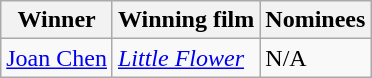<table class="wikitable">
<tr>
<th>Winner</th>
<th>Winning film</th>
<th>Nominees</th>
</tr>
<tr>
<td><a href='#'>Joan Chen</a></td>
<td><em><a href='#'>Little Flower</a></em></td>
<td>N/A</td>
</tr>
</table>
